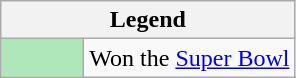<table class="wikitable mw-collapsible">
<tr>
<th colspan="2">Legend</th>
</tr>
<tr>
<td style="background:#afe6ba; width:3em;"></td>
<td>Won the <a href='#'>Super Bowl</a></td>
</tr>
</table>
